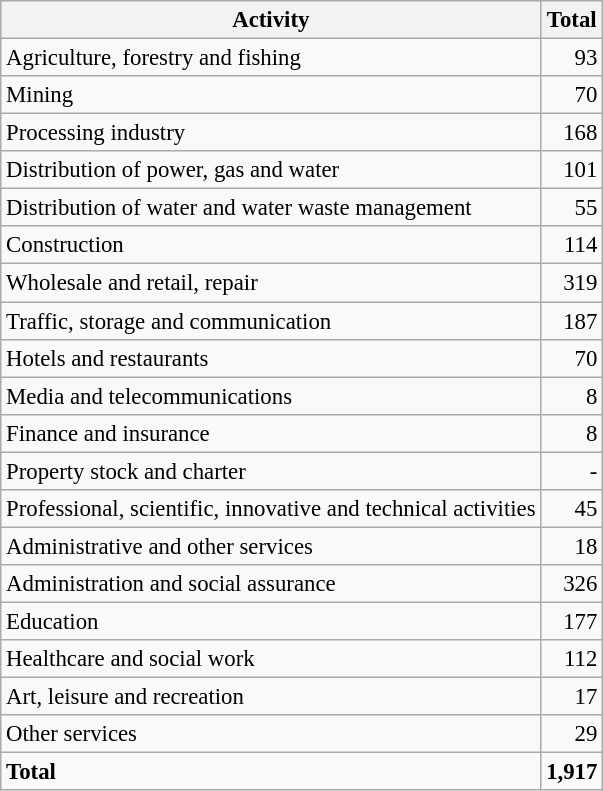<table class="wikitable sortable" style="font-size:95%;">
<tr>
<th>Activity</th>
<th>Total</th>
</tr>
<tr>
<td>Agriculture, forestry and fishing</td>
<td align="right">93</td>
</tr>
<tr>
<td>Mining</td>
<td align="right">70</td>
</tr>
<tr>
<td>Processing industry</td>
<td align="right">168</td>
</tr>
<tr>
<td>Distribution of power, gas and water</td>
<td align="right">101</td>
</tr>
<tr>
<td>Distribution of water and water waste management</td>
<td align="right">55</td>
</tr>
<tr>
<td>Construction</td>
<td align="right">114</td>
</tr>
<tr>
<td>Wholesale and retail, repair</td>
<td align="right">319</td>
</tr>
<tr>
<td>Traffic, storage and communication</td>
<td align="right">187</td>
</tr>
<tr>
<td>Hotels and restaurants</td>
<td align="right">70</td>
</tr>
<tr>
<td>Media and telecommunications</td>
<td align="right">8</td>
</tr>
<tr>
<td>Finance and insurance</td>
<td align="right">8</td>
</tr>
<tr>
<td>Property stock and charter</td>
<td align="right">-</td>
</tr>
<tr>
<td>Professional, scientific, innovative and technical activities</td>
<td align="right">45</td>
</tr>
<tr>
<td>Administrative and other services</td>
<td align="right">18</td>
</tr>
<tr>
<td>Administration and social assurance</td>
<td align="right">326</td>
</tr>
<tr>
<td>Education</td>
<td align="right">177</td>
</tr>
<tr>
<td>Healthcare and social work</td>
<td align="right">112</td>
</tr>
<tr>
<td>Art, leisure and recreation</td>
<td align="right">17</td>
</tr>
<tr>
<td>Other services</td>
<td align="right">29</td>
</tr>
<tr class="sortbottom">
<td><strong>Total</strong></td>
<td align="right"><strong>1,917</strong></td>
</tr>
</table>
